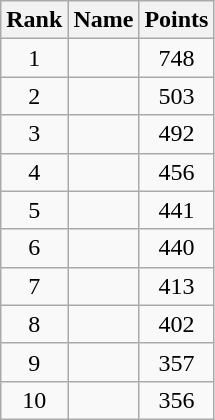<table class="wikitable sortable">
<tr>
<th>Rank</th>
<th>Name</th>
<th>Points</th>
</tr>
<tr>
<td align=center>1</td>
<td></td>
<td align=center>748</td>
</tr>
<tr>
<td align=center>2</td>
<td></td>
<td align=center>503</td>
</tr>
<tr>
<td align=center>3</td>
<td></td>
<td align=center>492</td>
</tr>
<tr>
<td align=center>4</td>
<td></td>
<td align=center>456</td>
</tr>
<tr>
<td align=center>5</td>
<td></td>
<td align=center>441</td>
</tr>
<tr>
<td align=center>6</td>
<td></td>
<td align=center>440</td>
</tr>
<tr>
<td align=center>7</td>
<td></td>
<td align=center>413</td>
</tr>
<tr>
<td align=center>8</td>
<td></td>
<td align=center>402</td>
</tr>
<tr>
<td align=center>9</td>
<td></td>
<td align=center>357</td>
</tr>
<tr>
<td align=center>10</td>
<td></td>
<td align=center>356</td>
</tr>
</table>
